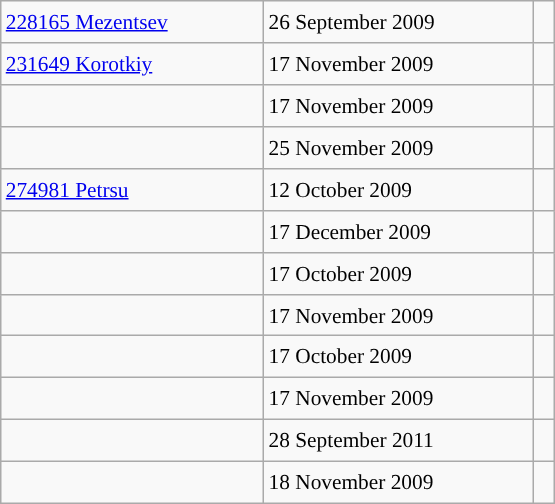<table class="wikitable" style="font-size: 89%; float: left; width: 26em; margin-right: 1em; height: 336px;">
<tr>
<td><a href='#'>228165 Mezentsev</a></td>
<td>26 September 2009</td>
<td> </td>
</tr>
<tr>
<td><a href='#'>231649 Korotkiy</a></td>
<td>17 November 2009</td>
<td> </td>
</tr>
<tr>
<td></td>
<td>17 November 2009</td>
<td> </td>
</tr>
<tr>
<td></td>
<td>25 November 2009</td>
<td> </td>
</tr>
<tr>
<td><a href='#'>274981 Petrsu</a></td>
<td>12 October 2009</td>
<td> </td>
</tr>
<tr>
<td></td>
<td>17 December 2009</td>
<td> </td>
</tr>
<tr>
<td></td>
<td>17 October 2009</td>
<td> </td>
</tr>
<tr>
<td></td>
<td>17 November 2009</td>
<td> </td>
</tr>
<tr>
<td></td>
<td>17 October 2009</td>
<td> </td>
</tr>
<tr>
<td></td>
<td>17 November 2009</td>
<td> </td>
</tr>
<tr>
<td></td>
<td>28 September 2011</td>
<td> </td>
</tr>
<tr>
<td></td>
<td>18 November 2009</td>
<td> </td>
</tr>
</table>
